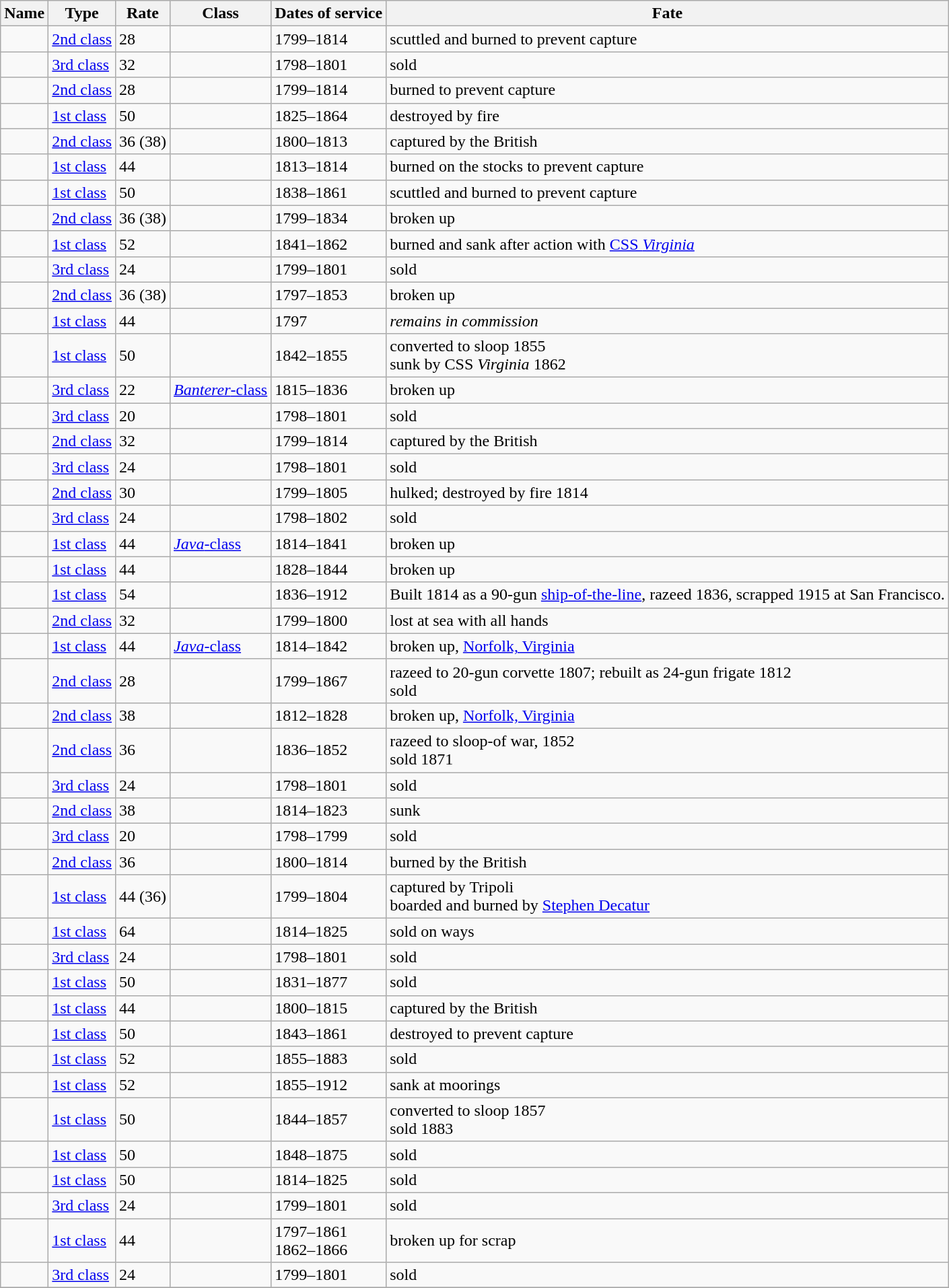<table class="wikitable sortable">
<tr>
<th>Name</th>
<th>Type</th>
<th>Rate</th>
<th>Class</th>
<th>Dates of service</th>
<th>Fate</th>
</tr>
<tr>
<td></td>
<td><a href='#'>2nd class</a></td>
<td>28</td>
<td></td>
<td>1799–1814</td>
<td>scuttled and burned to prevent capture</td>
</tr>
<tr>
<td></td>
<td><a href='#'>3rd class</a></td>
<td>32</td>
<td></td>
<td>1798–1801</td>
<td>sold</td>
</tr>
<tr>
<td></td>
<td><a href='#'>2nd class</a></td>
<td>28</td>
<td></td>
<td>1799–1814</td>
<td>burned to prevent capture</td>
</tr>
<tr>
<td></td>
<td><a href='#'>1st class</a></td>
<td>50</td>
<td></td>
<td>1825–1864</td>
<td>destroyed by fire</td>
</tr>
<tr>
<td></td>
<td><a href='#'>2nd class</a></td>
<td>36 (38)</td>
<td></td>
<td>1800–1813</td>
<td>captured by the British</td>
</tr>
<tr>
<td></td>
<td><a href='#'>1st class</a></td>
<td>44</td>
<td></td>
<td>1813–1814</td>
<td>burned on the stocks to prevent capture</td>
</tr>
<tr>
<td></td>
<td><a href='#'>1st class</a></td>
<td>50</td>
<td></td>
<td>1838–1861</td>
<td>scuttled and burned to prevent capture</td>
</tr>
<tr>
<td></td>
<td><a href='#'>2nd class</a></td>
<td>36 (38)</td>
<td></td>
<td>1799–1834</td>
<td>broken up</td>
</tr>
<tr>
<td></td>
<td><a href='#'>1st class</a></td>
<td>52</td>
<td></td>
<td>1841–1862</td>
<td>burned and sank after action with <a href='#'>CSS <em>Virginia</em></a></td>
</tr>
<tr>
<td></td>
<td><a href='#'>3rd class</a></td>
<td>24</td>
<td></td>
<td>1799–1801</td>
<td>sold</td>
</tr>
<tr>
<td></td>
<td><a href='#'>2nd class</a></td>
<td>36 (38)</td>
<td></td>
<td>1797–1853</td>
<td>broken up</td>
</tr>
<tr>
<td></td>
<td><a href='#'>1st class</a></td>
<td>44</td>
<td></td>
<td>1797 </td>
<td><em>remains in commission</em></td>
</tr>
<tr>
<td></td>
<td><a href='#'>1st class</a></td>
<td>50</td>
<td></td>
<td>1842–1855</td>
<td>converted to sloop 1855<br>sunk by CSS <em>Virginia</em> 1862</td>
</tr>
<tr>
<td></td>
<td><a href='#'>3rd class</a></td>
<td>22</td>
<td><a href='#'><em>Banterer</em>-class</a></td>
<td>1815–1836</td>
<td>broken up</td>
</tr>
<tr>
<td></td>
<td><a href='#'>3rd class</a></td>
<td>20</td>
<td></td>
<td>1798–1801</td>
<td>sold</td>
</tr>
<tr>
<td></td>
<td><a href='#'>2nd class</a></td>
<td>32</td>
<td></td>
<td>1799–1814</td>
<td>captured by the British</td>
</tr>
<tr>
<td></td>
<td><a href='#'>3rd class</a></td>
<td>24</td>
<td></td>
<td>1798–1801</td>
<td>sold</td>
</tr>
<tr>
<td></td>
<td><a href='#'>2nd class</a></td>
<td>30</td>
<td></td>
<td>1799–1805</td>
<td>hulked; destroyed by fire 1814</td>
</tr>
<tr>
<td></td>
<td><a href='#'>3rd class</a></td>
<td>24</td>
<td></td>
<td>1798–1802</td>
<td>sold</td>
</tr>
<tr>
<td></td>
<td><a href='#'>1st class</a></td>
<td>44</td>
<td><a href='#'><em>Java</em>-class</a></td>
<td>1814–1841</td>
<td>broken up</td>
</tr>
<tr>
<td></td>
<td><a href='#'>1st class</a></td>
<td>44</td>
<td></td>
<td>1828–1844</td>
<td>broken up</td>
</tr>
<tr>
<td></td>
<td><a href='#'>1st class</a></td>
<td>54</td>
<td></td>
<td>1836–1912</td>
<td>Built 1814 as a 90-gun <a href='#'>ship-of-the-line</a>, razeed 1836, scrapped 1915 at San Francisco.</td>
</tr>
<tr>
<td></td>
<td><a href='#'>2nd class</a></td>
<td>32</td>
<td></td>
<td>1799–1800</td>
<td>lost at sea with all hands</td>
</tr>
<tr>
<td></td>
<td><a href='#'>1st class</a></td>
<td>44</td>
<td><a href='#'><em>Java</em>-class</a></td>
<td>1814–1842</td>
<td>broken up, <a href='#'>Norfolk, Virginia</a></td>
</tr>
<tr>
<td></td>
<td><a href='#'>2nd class</a></td>
<td>28</td>
<td></td>
<td>1799–1867</td>
<td>razeed to 20-gun corvette 1807; rebuilt as 24-gun frigate 1812<br> sold</td>
</tr>
<tr>
<td></td>
<td><a href='#'>2nd class</a></td>
<td>38</td>
<td></td>
<td>1812–1828</td>
<td>broken up, <a href='#'>Norfolk, Virginia</a></td>
</tr>
<tr>
<td></td>
<td><a href='#'>2nd class</a></td>
<td>36</td>
<td></td>
<td>1836–1852</td>
<td>razeed to sloop-of war, 1852<br>sold 1871</td>
</tr>
<tr>
<td></td>
<td><a href='#'>3rd class</a></td>
<td>24</td>
<td></td>
<td>1798–1801</td>
<td>sold</td>
</tr>
<tr>
<td></td>
<td><a href='#'>2nd class</a></td>
<td>38</td>
<td></td>
<td>1814–1823</td>
<td>sunk</td>
</tr>
<tr>
<td></td>
<td><a href='#'>3rd class</a></td>
<td>20</td>
<td></td>
<td>1798–1799</td>
<td>sold</td>
</tr>
<tr>
<td></td>
<td><a href='#'>2nd class</a></td>
<td>36</td>
<td></td>
<td>1800–1814</td>
<td>burned by the British</td>
</tr>
<tr>
<td></td>
<td><a href='#'>1st class</a></td>
<td>44 (36)</td>
<td></td>
<td>1799–1804</td>
<td>captured by Tripoli<br>boarded and burned by <a href='#'>Stephen Decatur</a></td>
</tr>
<tr>
<td></td>
<td><a href='#'>1st class</a></td>
<td>64</td>
<td></td>
<td>1814–1825</td>
<td>sold on ways</td>
</tr>
<tr>
<td></td>
<td><a href='#'>3rd class</a></td>
<td>24</td>
<td></td>
<td>1798–1801</td>
<td>sold</td>
</tr>
<tr>
<td></td>
<td><a href='#'>1st class</a></td>
<td>50</td>
<td></td>
<td>1831–1877</td>
<td>sold</td>
</tr>
<tr>
<td></td>
<td><a href='#'>1st class</a></td>
<td>44</td>
<td></td>
<td>1800–1815</td>
<td>captured by the British</td>
</tr>
<tr>
<td></td>
<td><a href='#'>1st class</a></td>
<td>50</td>
<td></td>
<td>1843–1861</td>
<td>destroyed to prevent capture</td>
</tr>
<tr>
<td></td>
<td><a href='#'>1st class</a></td>
<td>52</td>
<td></td>
<td>1855–1883</td>
<td>sold</td>
</tr>
<tr>
<td></td>
<td><a href='#'>1st class</a></td>
<td>52</td>
<td></td>
<td>1855–1912</td>
<td>sank at moorings</td>
</tr>
<tr>
<td></td>
<td><a href='#'>1st class</a></td>
<td>50</td>
<td></td>
<td>1844–1857</td>
<td>converted to sloop 1857<br>sold 1883</td>
</tr>
<tr>
<td></td>
<td><a href='#'>1st class</a></td>
<td>50</td>
<td></td>
<td>1848–1875</td>
<td>sold</td>
</tr>
<tr>
<td></td>
<td><a href='#'>1st class</a></td>
<td>50</td>
<td></td>
<td>1814–1825</td>
<td>sold</td>
</tr>
<tr>
<td></td>
<td><a href='#'>3rd class</a></td>
<td>24</td>
<td></td>
<td>1799–1801</td>
<td>sold</td>
</tr>
<tr>
<td></td>
<td><a href='#'>1st class</a></td>
<td>44</td>
<td></td>
<td>1797–1861<br> 1862–1866</td>
<td>broken up for scrap</td>
</tr>
<tr>
<td></td>
<td><a href='#'>3rd class</a></td>
<td>24</td>
<td></td>
<td>1799–1801</td>
<td>sold</td>
</tr>
<tr>
</tr>
</table>
